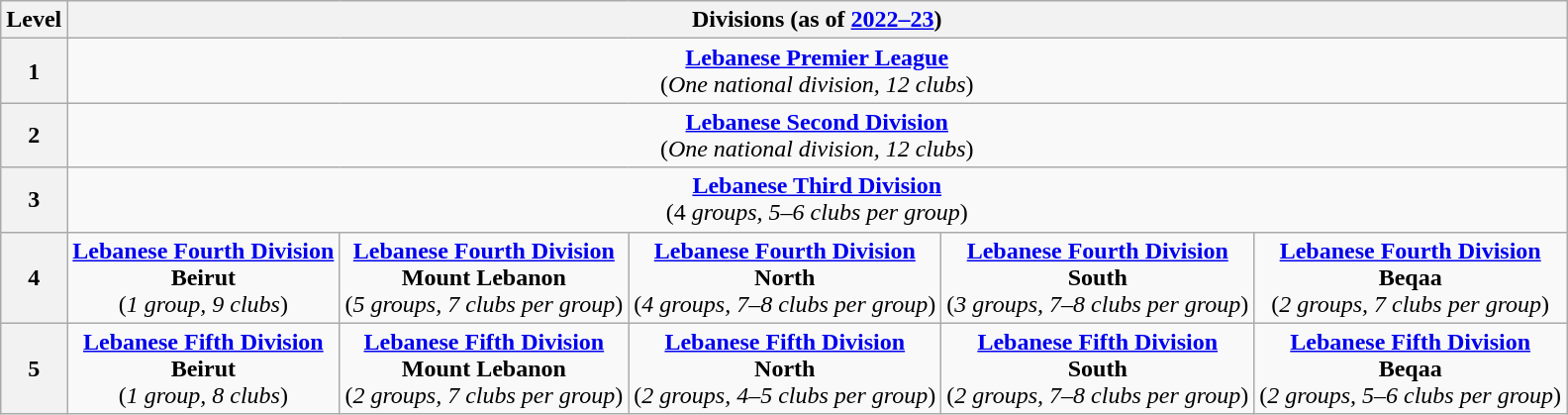<table class="wikitable">
<tr>
<th align="center"><strong>Level</strong></th>
<th colspan="7" align="center"><strong>Divisions (as of <a href='#'>2022–23</a>)</strong></th>
</tr>
<tr>
<th>1</th>
<td colspan="7" align="center"><strong><a href='#'>Lebanese Premier League</a></strong><br>(<em>One national division, 12 clubs</em>)</td>
</tr>
<tr>
<th>2</th>
<td colspan="7" align="center"><strong><a href='#'>Lebanese Second Division</a></strong><br>(<em>One national division, 12 clubs</em>)</td>
</tr>
<tr>
<th>3</th>
<td colspan="7" align="center"><strong><a href='#'>Lebanese Third Division</a></strong><br>(4 <em>groups, 5–6 clubs per group</em>)</td>
</tr>
<tr>
<th>4</th>
<td align="center"><strong><a href='#'>Lebanese Fourth Division</a><br>Beirut</strong><br>(<em>1 group, 9 clubs</em>)</td>
<td colspan="2" align="center"><strong><a href='#'>Lebanese Fourth Division</a><br>Mount Lebanon</strong><br>(<em>5 groups, 7 clubs per group</em>)</td>
<td align="center"><strong><a href='#'>Lebanese Fourth Division</a><br>North</strong><br>(<em>4 groups, 7–8 clubs per group</em>)</td>
<td colspan="2" align="center"><strong><a href='#'>Lebanese Fourth Division</a><br>South</strong><br>(<em>3 groups, 7–8 clubs per group</em>)</td>
<td align="center"><strong><a href='#'>Lebanese Fourth Division</a><br>Beqaa</strong><br>(<em>2 groups, 7 clubs per group</em>)</td>
</tr>
<tr>
<th>5</th>
<td align="center"><strong><a href='#'>Lebanese Fifth Division</a><br>Beirut</strong><br>(<em>1 group, 8 clubs</em>)</td>
<td colspan="2" align="center"><strong><a href='#'>Lebanese Fifth Division</a><br>Mount Lebanon</strong><br>(<em>2 groups, 7 clubs per group</em>)</td>
<td align="center"><strong><a href='#'>Lebanese Fifth Division</a><br>North</strong><br>(<em>2 groups, 4–5 clubs per group</em>)</td>
<td colspan="2" align="center"><strong><a href='#'>Lebanese Fifth Division</a><br>South</strong><br>(<em>2 groups, 7–8 clubs per group</em>)</td>
<td align="center"><strong><a href='#'>Lebanese Fifth Division</a><br>Beqaa</strong><br>(<em>2 groups, 5–6 clubs per group</em>)</td>
</tr>
</table>
